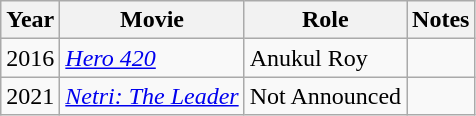<table class="wikitable">
<tr>
<th>Year</th>
<th>Movie</th>
<th>Role</th>
<th>Notes</th>
</tr>
<tr>
<td>2016</td>
<td><em><a href='#'>Hero 420</a></em></td>
<td>Anukul Roy</td>
<td></td>
</tr>
<tr>
<td>2021</td>
<td><em><a href='#'>Netri: The Leader</a></em></td>
<td>Not Announced</td>
<td></td>
</tr>
</table>
